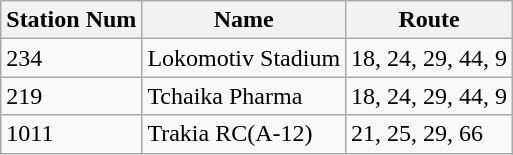<table class="wikitable">
<tr>
<th>Station Num</th>
<th>Name</th>
<th>Route</th>
</tr>
<tr>
<td>234</td>
<td>Lokomotiv Stadium</td>
<td>18, 24, 29, 44, 9</td>
</tr>
<tr>
<td>219</td>
<td>Tchaika Pharma</td>
<td>18, 24, 29, 44, 9</td>
</tr>
<tr>
<td>1011</td>
<td>Trakia RC(А-12)</td>
<td>21, 25, 29, 66</td>
</tr>
</table>
